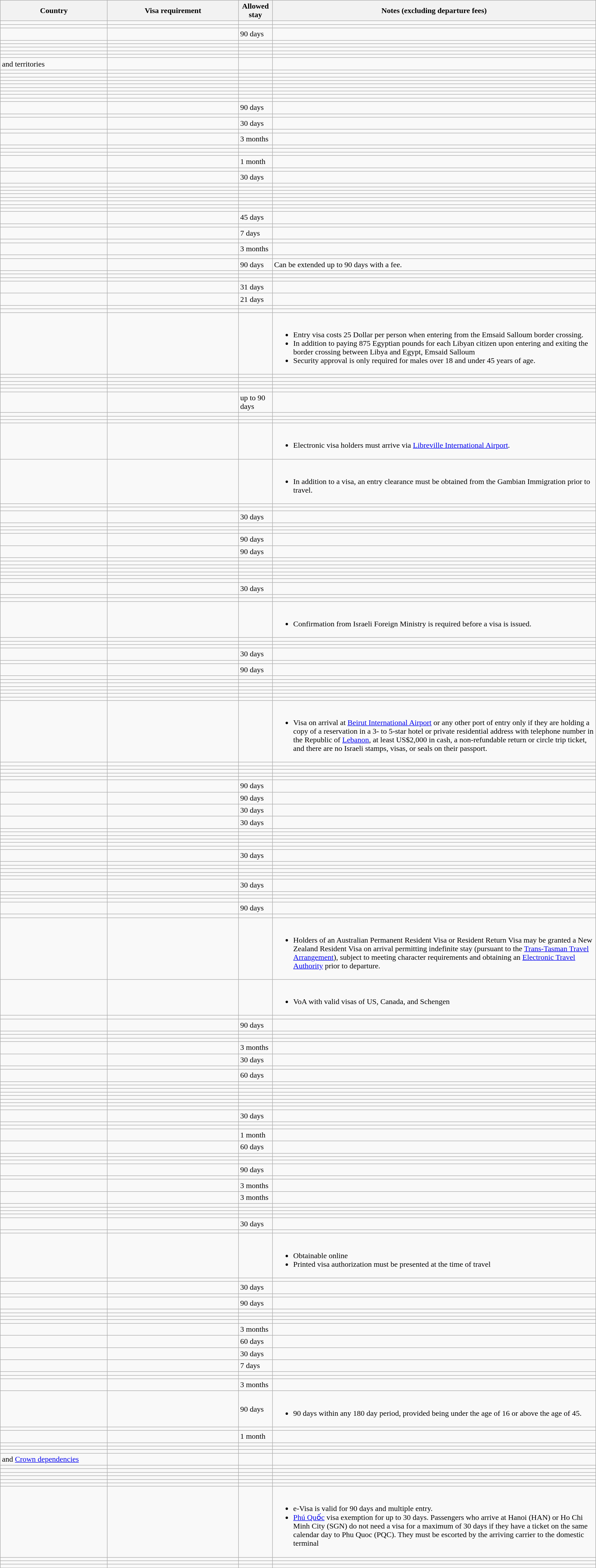<table class="sortable wikitable">
<tr>
<th style="width:18%;">Country</th>
<th style="width:22%;">Visa requirement</th>
<th>Allowed stay</th>
<th>Notes (excluding departure fees)</th>
</tr>
<tr>
<td></td>
<td></td>
<td></td>
<td></td>
</tr>
<tr>
<td></td>
<td></td>
<td></td>
<td></td>
</tr>
<tr>
<td></td>
<td></td>
<td>90 days</td>
<td></td>
</tr>
<tr>
<td></td>
<td></td>
<td></td>
<td></td>
</tr>
<tr>
<td></td>
<td></td>
<td></td>
<td></td>
</tr>
<tr>
<td></td>
<td></td>
<td></td>
<td></td>
</tr>
<tr>
<td></td>
<td></td>
<td></td>
<td></td>
</tr>
<tr>
<td></td>
<td></td>
<td></td>
<td></td>
</tr>
<tr>
<td> and territories</td>
<td></td>
<td></td>
<td></td>
</tr>
<tr>
<td></td>
<td></td>
<td></td>
<td></td>
</tr>
<tr>
<td></td>
<td></td>
<td></td>
<td></td>
</tr>
<tr>
<td></td>
<td></td>
<td></td>
<td></td>
</tr>
<tr>
<td></td>
<td> </td>
<td></td>
<td></td>
</tr>
<tr>
<td></td>
<td></td>
<td></td>
<td></td>
</tr>
<tr>
<td></td>
<td></td>
<td></td>
<td></td>
</tr>
<tr>
<td></td>
<td></td>
<td></td>
<td></td>
</tr>
<tr>
<td></td>
<td></td>
<td></td>
<td></td>
</tr>
<tr>
<td></td>
<td></td>
<td></td>
<td></td>
</tr>
<tr>
<td></td>
<td></td>
<td>90 days</td>
<td></td>
</tr>
<tr>
<td></td>
<td></td>
<td></td>
<td></td>
</tr>
<tr>
<td></td>
<td></td>
<td>30 days</td>
<td></td>
</tr>
<tr>
<td></td>
<td></td>
<td></td>
<td></td>
</tr>
<tr>
<td></td>
<td></td>
<td>3 months</td>
<td></td>
</tr>
<tr>
<td></td>
<td></td>
<td></td>
<td></td>
</tr>
<tr>
<td></td>
<td></td>
<td></td>
<td></td>
</tr>
<tr>
<td></td>
<td></td>
<td></td>
<td></td>
</tr>
<tr>
<td></td>
<td></td>
<td>1 month</td>
<td></td>
</tr>
<tr>
<td></td>
<td></td>
<td></td>
<td></td>
</tr>
<tr>
<td></td>
<td></td>
<td>30 days</td>
<td></td>
</tr>
<tr>
<td></td>
<td></td>
<td></td>
<td></td>
</tr>
<tr>
<td></td>
<td></td>
<td></td>
<td></td>
</tr>
<tr>
<td></td>
<td></td>
<td></td>
<td></td>
</tr>
<tr>
<td></td>
<td></td>
<td></td>
<td></td>
</tr>
<tr>
<td></td>
<td></td>
<td></td>
<td></td>
</tr>
<tr>
<td></td>
<td></td>
<td></td>
<td></td>
</tr>
<tr>
<td></td>
<td></td>
<td></td>
<td></td>
</tr>
<tr>
<td></td>
<td></td>
<td></td>
<td></td>
</tr>
<tr>
<td></td>
<td></td>
<td>45 days</td>
<td></td>
</tr>
<tr>
<td></td>
<td></td>
<td></td>
<td></td>
</tr>
<tr>
<td></td>
<td></td>
<td>7 days</td>
<td></td>
</tr>
<tr>
<td></td>
<td></td>
<td></td>
<td></td>
</tr>
<tr>
<td></td>
<td></td>
<td>3 months</td>
<td></td>
</tr>
<tr>
<td></td>
<td></td>
<td></td>
<td></td>
</tr>
<tr>
<td></td>
<td></td>
<td>90 days</td>
<td>Can be extended up to 90 days with a fee.</td>
</tr>
<tr>
<td></td>
<td></td>
<td></td>
<td></td>
</tr>
<tr>
<td></td>
<td></td>
<td></td>
<td></td>
</tr>
<tr>
<td></td>
<td></td>
<td></td>
<td></td>
</tr>
<tr>
<td></td>
<td></td>
<td>31 days</td>
<td></td>
</tr>
<tr>
<td></td>
<td></td>
<td>21 days</td>
<td></td>
</tr>
<tr>
<td></td>
<td></td>
<td></td>
<td></td>
</tr>
<tr>
<td></td>
<td></td>
<td></td>
<td></td>
</tr>
<tr>
<td></td>
<td></td>
<td></td>
<td><br><ul><li>Entry visa costs 25 Dollar per person when entering from the Emsaid Salloum border crossing.</li><li>In addition to paying 875 Egyptian pounds for each Libyan citizen upon entering and exiting the border crossing between Libya and Egypt, Emsaid Salloum</li><li>Security approval is only required for males over 18 and under 45 years of age.</li></ul></td>
</tr>
<tr>
<td></td>
<td></td>
<td></td>
<td></td>
</tr>
<tr>
<td></td>
<td></td>
<td></td>
<td></td>
</tr>
<tr>
<td></td>
<td></td>
<td></td>
<td></td>
</tr>
<tr>
<td></td>
<td></td>
<td></td>
<td></td>
</tr>
<tr>
<td></td>
<td></td>
<td></td>
<td></td>
</tr>
<tr>
<td></td>
<td></td>
<td>up to 90 days</td>
<td><br></td>
</tr>
<tr>
<td></td>
<td></td>
<td></td>
<td></td>
</tr>
<tr>
<td></td>
<td></td>
<td></td>
<td></td>
</tr>
<tr>
<td></td>
<td></td>
<td></td>
<td></td>
</tr>
<tr>
<td></td>
<td></td>
<td></td>
<td><br><ul><li>Electronic visa holders must arrive via <a href='#'>Libreville International Airport</a>.</li></ul></td>
</tr>
<tr>
<td></td>
<td></td>
<td></td>
<td><br><ul><li>In addition to a visa, an entry clearance must be obtained from the Gambian Immigration prior to travel.</li></ul></td>
</tr>
<tr>
<td></td>
<td></td>
<td></td>
<td></td>
</tr>
<tr>
<td></td>
<td></td>
<td></td>
<td></td>
</tr>
<tr>
<td></td>
<td></td>
<td>30 days</td>
<td></td>
</tr>
<tr>
<td></td>
<td></td>
<td></td>
<td></td>
</tr>
<tr>
<td></td>
<td></td>
<td></td>
<td></td>
</tr>
<tr>
<td></td>
<td></td>
<td></td>
<td></td>
</tr>
<tr>
<td></td>
<td></td>
<td>90 days</td>
<td></td>
</tr>
<tr>
<td></td>
<td></td>
<td>90 days</td>
<td></td>
</tr>
<tr>
<td></td>
<td></td>
<td></td>
<td></td>
</tr>
<tr>
<td></td>
<td></td>
<td></td>
<td></td>
</tr>
<tr>
<td></td>
<td></td>
<td></td>
<td></td>
</tr>
<tr>
<td></td>
<td></td>
<td></td>
<td></td>
</tr>
<tr>
<td></td>
<td></td>
<td></td>
<td></td>
</tr>
<tr>
<td></td>
<td></td>
<td></td>
<td></td>
</tr>
<tr>
<td></td>
<td></td>
<td></td>
<td></td>
</tr>
<tr>
<td></td>
<td></td>
<td>30 days</td>
<td></td>
</tr>
<tr>
<td></td>
<td></td>
<td></td>
<td></td>
</tr>
<tr>
<td></td>
<td></td>
<td></td>
<td></td>
</tr>
<tr>
<td></td>
<td></td>
<td></td>
<td><br><ul><li>Confirmation from Israeli Foreign Ministry is required before a visa is issued.</li></ul></td>
</tr>
<tr>
<td></td>
<td></td>
<td></td>
<td></td>
</tr>
<tr>
<td></td>
<td></td>
<td></td>
<td></td>
</tr>
<tr>
<td></td>
<td></td>
<td></td>
<td></td>
</tr>
<tr>
<td></td>
<td></td>
<td>30 days</td>
<td></td>
</tr>
<tr>
<td></td>
<td></td>
<td></td>
<td></td>
</tr>
<tr>
<td></td>
<td></td>
<td>90 days</td>
<td></td>
</tr>
<tr>
<td></td>
<td></td>
<td></td>
<td></td>
</tr>
<tr>
<td></td>
<td></td>
<td></td>
<td></td>
</tr>
<tr>
<td></td>
<td></td>
<td></td>
<td></td>
</tr>
<tr>
<td></td>
<td></td>
<td></td>
<td></td>
</tr>
<tr>
<td></td>
<td></td>
<td></td>
<td></td>
</tr>
<tr>
<td></td>
<td></td>
<td></td>
<td></td>
</tr>
<tr>
<td></td>
<td></td>
<td></td>
<td></td>
</tr>
<tr>
<td></td>
<td></td>
<td></td>
<td><br><ul><li>Visa on arrival at <a href='#'>Beirut International Airport</a> or any other port of entry only if they are holding a copy of a reservation in a 3- to 5-star hotel or private residential address with telephone number in the Republic of <a href='#'>Lebanon</a>, at least US$2,000 in cash, a non-refundable return or circle trip ticket, and there are no Israeli stamps, visas, or seals on their passport.</li></ul></td>
</tr>
<tr>
<td></td>
<td></td>
<td></td>
<td></td>
</tr>
<tr>
<td></td>
<td></td>
<td></td>
<td></td>
</tr>
<tr>
<td></td>
<td></td>
<td></td>
<td></td>
</tr>
<tr>
<td></td>
<td></td>
<td></td>
<td></td>
</tr>
<tr>
<td></td>
<td></td>
<td></td>
<td></td>
</tr>
<tr>
<td></td>
<td></td>
<td>90 days</td>
<td></td>
</tr>
<tr>
<td></td>
<td></td>
<td>90 days</td>
<td></td>
</tr>
<tr>
<td></td>
<td></td>
<td>30 days</td>
<td></td>
</tr>
<tr>
<td></td>
<td></td>
<td>30 days</td>
<td></td>
</tr>
<tr>
<td></td>
<td></td>
<td></td>
<td></td>
</tr>
<tr>
<td></td>
<td></td>
<td></td>
<td></td>
</tr>
<tr>
<td></td>
<td></td>
<td></td>
<td></td>
</tr>
<tr>
<td></td>
<td></td>
<td></td>
<td></td>
</tr>
<tr>
<td></td>
<td></td>
<td></td>
<td></td>
</tr>
<tr>
<td></td>
<td></td>
<td></td>
<td></td>
</tr>
<tr>
<td></td>
<td></td>
<td>30 days</td>
<td></td>
</tr>
<tr>
<td></td>
<td></td>
<td></td>
<td></td>
</tr>
<tr>
<td></td>
<td></td>
<td></td>
<td></td>
</tr>
<tr>
<td></td>
<td></td>
<td></td>
<td></td>
</tr>
<tr>
<td></td>
<td></td>
<td></td>
<td></td>
</tr>
<tr>
<td></td>
<td></td>
<td></td>
<td></td>
</tr>
<tr>
<td></td>
<td></td>
<td>30 days</td>
<td></td>
</tr>
<tr>
<td></td>
<td></td>
<td></td>
<td></td>
</tr>
<tr>
<td></td>
<td></td>
<td></td>
<td></td>
</tr>
<tr>
<td></td>
<td></td>
<td></td>
<td></td>
</tr>
<tr>
<td></td>
<td></td>
<td>90 days</td>
<td></td>
</tr>
<tr>
<td></td>
<td></td>
<td></td>
<td></td>
</tr>
<tr>
<td></td>
<td></td>
<td></td>
<td><br><ul><li>Holders of an Australian Permanent Resident Visa or Resident Return Visa may be granted a New Zealand Resident Visa on arrival permitting indefinite stay (pursuant to the <a href='#'>Trans-Tasman Travel Arrangement</a>), subject to meeting character requirements and obtaining an <a href='#'>Electronic Travel Authority</a> prior to departure.</li></ul></td>
</tr>
<tr>
<td></td>
<td></td>
<td></td>
<td><br><ul><li>VoA with valid visas of US, Canada, and Schengen</li></ul></td>
</tr>
<tr>
<td></td>
<td></td>
<td></td>
<td></td>
</tr>
<tr>
<td></td>
<td></td>
<td>90 days</td>
<td></td>
</tr>
<tr>
<td></td>
<td></td>
<td></td>
<td></td>
</tr>
<tr>
<td></td>
<td></td>
<td></td>
<td></td>
</tr>
<tr>
<td></td>
<td></td>
<td></td>
<td></td>
</tr>
<tr>
<td></td>
<td></td>
<td>3 months</td>
<td></td>
</tr>
<tr>
<td></td>
<td></td>
<td>30 days</td>
<td></td>
</tr>
<tr>
<td></td>
<td></td>
<td></td>
<td></td>
</tr>
<tr>
<td></td>
<td></td>
<td>60 days</td>
<td></td>
</tr>
<tr>
<td></td>
<td></td>
<td></td>
<td></td>
</tr>
<tr>
<td></td>
<td></td>
<td></td>
<td></td>
</tr>
<tr>
<td></td>
<td></td>
<td></td>
<td></td>
</tr>
<tr>
<td></td>
<td></td>
<td></td>
<td></td>
</tr>
<tr>
<td></td>
<td></td>
<td></td>
<td></td>
</tr>
<tr>
<td></td>
<td></td>
<td></td>
<td></td>
</tr>
<tr>
<td></td>
<td></td>
<td></td>
<td></td>
</tr>
<tr>
<td></td>
<td></td>
<td></td>
<td></td>
</tr>
<tr>
<td></td>
<td></td>
<td>30 days</td>
<td></td>
</tr>
<tr>
<td></td>
<td></td>
<td></td>
<td></td>
</tr>
<tr>
<td></td>
<td></td>
<td></td>
<td></td>
</tr>
<tr>
<td></td>
<td></td>
<td>1 month</td>
<td></td>
</tr>
<tr>
<td></td>
<td></td>
<td>60 days</td>
<td></td>
</tr>
<tr>
<td></td>
<td></td>
<td></td>
<td></td>
</tr>
<tr>
<td></td>
<td></td>
<td></td>
<td></td>
</tr>
<tr>
<td></td>
<td></td>
<td></td>
<td></td>
</tr>
<tr>
<td></td>
<td></td>
<td>90 days</td>
<td></td>
</tr>
<tr>
<td></td>
<td></td>
<td></td>
<td></td>
</tr>
<tr>
<td></td>
<td></td>
<td>3 months</td>
<td></td>
</tr>
<tr>
<td></td>
<td></td>
<td>3 months</td>
<td></td>
</tr>
<tr>
<td></td>
<td></td>
<td></td>
<td></td>
</tr>
<tr>
<td></td>
<td></td>
<td></td>
<td></td>
</tr>
<tr>
<td></td>
<td></td>
<td></td>
<td></td>
</tr>
<tr>
<td></td>
<td></td>
<td></td>
<td></td>
</tr>
<tr>
<td></td>
<td></td>
<td>30 days</td>
<td><br></td>
</tr>
<tr>
<td></td>
<td></td>
<td></td>
<td></td>
</tr>
<tr>
<td></td>
<td></td>
<td></td>
<td><br><ul><li>Obtainable online</li><li>Printed visa authorization must be presented at the time of travel</li></ul></td>
</tr>
<tr>
<td></td>
<td></td>
<td></td>
<td></td>
</tr>
<tr>
<td></td>
<td></td>
<td>30 days</td>
<td></td>
</tr>
<tr>
<td></td>
<td></td>
<td></td>
<td></td>
</tr>
<tr>
<td></td>
<td></td>
<td>90 days</td>
<td></td>
</tr>
<tr>
<td></td>
<td></td>
<td></td>
<td></td>
</tr>
<tr>
<td></td>
<td></td>
<td></td>
<td></td>
</tr>
<tr>
<td></td>
<td></td>
<td></td>
<td></td>
</tr>
<tr>
<td></td>
<td></td>
<td></td>
<td></td>
</tr>
<tr>
<td></td>
<td></td>
<td>3 months</td>
<td></td>
</tr>
<tr>
<td></td>
<td></td>
<td>60 days</td>
<td></td>
</tr>
<tr>
<td></td>
<td></td>
<td>30 days</td>
<td></td>
</tr>
<tr>
<td></td>
<td></td>
<td>7 days</td>
<td></td>
</tr>
<tr>
<td></td>
<td></td>
<td></td>
<td></td>
</tr>
<tr>
<td></td>
<td></td>
<td></td>
<td></td>
</tr>
<tr>
<td></td>
<td></td>
<td>3 months</td>
<td></td>
</tr>
<tr>
<td></td>
<td></td>
<td>90 days</td>
<td><br><ul><li>90 days within any 180 day period, provided being under the age of 16 or above the age of 45.</li></ul></td>
</tr>
<tr>
<td></td>
<td></td>
<td></td>
<td></td>
</tr>
<tr>
<td></td>
<td></td>
<td>1 month</td>
<td></td>
</tr>
<tr>
<td></td>
<td></td>
<td></td>
<td></td>
</tr>
<tr>
<td></td>
<td></td>
<td></td>
<td></td>
</tr>
<tr>
<td></td>
<td></td>
<td></td>
<td></td>
</tr>
<tr>
<td> and <a href='#'>Crown dependencies</a></td>
<td></td>
<td></td>
<td></td>
</tr>
<tr>
<td></td>
<td></td>
<td></td>
<td></td>
</tr>
<tr>
<td></td>
<td></td>
<td></td>
<td></td>
</tr>
<tr>
<td></td>
<td></td>
<td></td>
<td></td>
</tr>
<tr>
<td></td>
<td></td>
<td></td>
<td></td>
</tr>
<tr>
<td></td>
<td></td>
<td></td>
<td></td>
</tr>
<tr>
<td></td>
<td></td>
<td></td>
<td></td>
</tr>
<tr>
<td></td>
<td></td>
<td></td>
<td><br><ul><li>e-Visa is valid for 90 days and multiple entry.</li><li><a href='#'>Phú Quốc</a> visa exemption for up to 30 days. Passengers who arrive at Hanoi (HAN) or Ho Chi Minh City (SGN) do not need a visa for a maximum of 30 days if they have a ticket on the same calendar day to Phu Quoc (PQC). They must be escorted by the arriving carrier to the domestic terminal</li></ul></td>
</tr>
<tr>
<td></td>
<td></td>
<td></td>
<td></td>
</tr>
<tr>
<td></td>
<td></td>
<td></td>
<td></td>
</tr>
<tr>
<td></td>
<td></td>
<td></td>
<td></td>
</tr>
</table>
